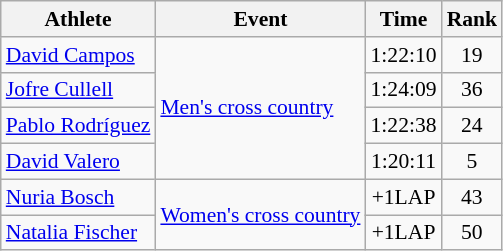<table class="wikitable" style="font-size:90%">
<tr>
<th>Athlete</th>
<th>Event</th>
<th>Time</th>
<th>Rank</th>
</tr>
<tr align=center>
<td align=left><a href='#'>David Campos</a></td>
<td align=left rowspan=4><a href='#'>Men's cross country</a></td>
<td>1:22:10</td>
<td>19</td>
</tr>
<tr align=center>
<td align=left><a href='#'>Jofre Cullell</a></td>
<td>1:24:09</td>
<td>36</td>
</tr>
<tr align=center>
<td align=left><a href='#'>Pablo Rodríguez</a></td>
<td>1:22:38</td>
<td>24</td>
</tr>
<tr align=center>
<td align=left><a href='#'>David Valero</a></td>
<td>1:20:11</td>
<td>5</td>
</tr>
<tr align=center>
<td align=left><a href='#'>Nuria Bosch</a></td>
<td align=left rowspan=2><a href='#'>Women's cross country</a></td>
<td>+1LAP</td>
<td>43</td>
</tr>
<tr align=center>
<td align=left><a href='#'>Natalia Fischer</a></td>
<td>+1LAP</td>
<td>50</td>
</tr>
</table>
